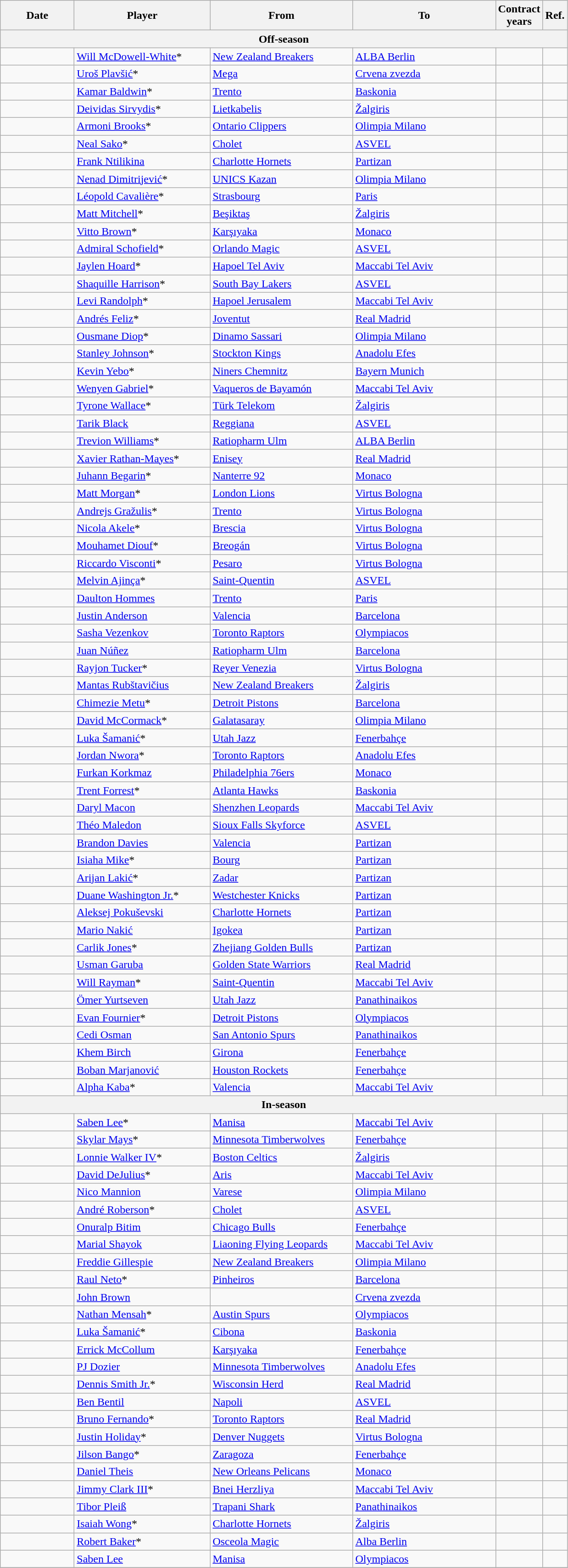<table class="wikitable sortable">
<tr>
<th width=100>Date</th>
<th width=190>Player</th>
<th style="width:200px;">From</th>
<th style="width:200px;">To</th>
<th>Contract<br>years</th>
<th>Ref.</th>
</tr>
<tr>
<th colspan="6">Off-season</th>
</tr>
<tr>
<td></td>
<td> <a href='#'>Will McDowell-White</a>*</td>
<td> <a href='#'>New Zealand Breakers</a></td>
<td> <a href='#'>ALBA Berlin</a></td>
<td></td>
<td></td>
</tr>
<tr>
<td></td>
<td> <a href='#'>Uroš Plavšić</a>*</td>
<td> <a href='#'>Mega</a></td>
<td> <a href='#'>Crvena zvezda</a></td>
<td></td>
<td></td>
</tr>
<tr>
<td></td>
<td> <a href='#'>Kamar Baldwin</a>*</td>
<td> <a href='#'>Trento</a></td>
<td> <a href='#'>Baskonia</a></td>
<td></td>
<td></td>
</tr>
<tr>
<td></td>
<td> <a href='#'>Deividas Sirvydis</a>*</td>
<td> <a href='#'>Lietkabelis</a></td>
<td> <a href='#'>Žalgiris</a></td>
<td></td>
<td></td>
</tr>
<tr>
<td></td>
<td> <a href='#'>Armoni Brooks</a>*</td>
<td> <a href='#'>Ontario Clippers</a></td>
<td> <a href='#'>Olimpia Milano</a></td>
<td></td>
<td></td>
</tr>
<tr>
<td></td>
<td> <a href='#'>Neal Sako</a>*</td>
<td> <a href='#'>Cholet</a></td>
<td> <a href='#'>ASVEL</a></td>
<td></td>
<td></td>
</tr>
<tr>
<td></td>
<td> <a href='#'>Frank Ntilikina</a></td>
<td> <a href='#'>Charlotte Hornets</a></td>
<td> <a href='#'>Partizan</a></td>
<td></td>
<td></td>
</tr>
<tr>
<td></td>
<td> <a href='#'>Nenad Dimitrijević</a>*</td>
<td> <a href='#'>UNICS Kazan</a></td>
<td> <a href='#'>Olimpia Milano</a></td>
<td></td>
<td></td>
</tr>
<tr>
<td></td>
<td> <a href='#'>Léopold Cavalière</a>*</td>
<td> <a href='#'>Strasbourg</a></td>
<td> <a href='#'>Paris</a></td>
<td></td>
<td></td>
</tr>
<tr>
<td></td>
<td> <a href='#'>Matt Mitchell</a>*</td>
<td> <a href='#'>Beşiktaş</a></td>
<td> <a href='#'>Žalgiris</a></td>
<td></td>
<td></td>
</tr>
<tr>
<td></td>
<td> <a href='#'>Vitto Brown</a>*</td>
<td> <a href='#'>Karşıyaka</a></td>
<td> <a href='#'>Monaco</a></td>
<td></td>
<td></td>
</tr>
<tr>
<td></td>
<td> <a href='#'>Admiral Schofield</a>*</td>
<td> <a href='#'>Orlando Magic</a></td>
<td> <a href='#'>ASVEL</a></td>
<td></td>
<td></td>
</tr>
<tr>
<td></td>
<td> <a href='#'>Jaylen Hoard</a>*</td>
<td> <a href='#'>Hapoel Tel Aviv</a></td>
<td> <a href='#'>Maccabi Tel Aviv</a></td>
<td></td>
<td></td>
</tr>
<tr>
<td></td>
<td> <a href='#'>Shaquille Harrison</a>*</td>
<td> <a href='#'>South Bay Lakers</a></td>
<td> <a href='#'>ASVEL</a></td>
<td></td>
<td></td>
</tr>
<tr>
<td></td>
<td> <a href='#'>Levi Randolph</a>*</td>
<td> <a href='#'>Hapoel Jerusalem</a></td>
<td> <a href='#'>Maccabi Tel Aviv</a></td>
<td></td>
<td></td>
</tr>
<tr>
<td></td>
<td> <a href='#'>Andrés Feliz</a>*</td>
<td> <a href='#'>Joventut</a></td>
<td> <a href='#'>Real Madrid</a></td>
<td></td>
<td></td>
</tr>
<tr>
<td></td>
<td> <a href='#'>Ousmane Diop</a>*</td>
<td> <a href='#'>Dinamo Sassari</a></td>
<td> <a href='#'>Olimpia Milano</a></td>
<td></td>
<td></td>
</tr>
<tr>
<td></td>
<td> <a href='#'>Stanley Johnson</a>*</td>
<td> <a href='#'>Stockton Kings</a></td>
<td> <a href='#'>Anadolu Efes</a></td>
<td></td>
<td></td>
</tr>
<tr>
<td></td>
<td> <a href='#'>Kevin Yebo</a>*</td>
<td> <a href='#'>Niners Chemnitz</a></td>
<td> <a href='#'>Bayern Munich</a></td>
<td></td>
<td></td>
</tr>
<tr>
<td></td>
<td> <a href='#'>Wenyen Gabriel</a>*</td>
<td> <a href='#'>Vaqueros de Bayamón</a></td>
<td> <a href='#'>Maccabi Tel Aviv</a></td>
<td></td>
<td></td>
</tr>
<tr>
<td></td>
<td> <a href='#'>Tyrone Wallace</a>*</td>
<td> <a href='#'>Türk Telekom</a></td>
<td> <a href='#'>Žalgiris</a></td>
<td></td>
<td></td>
</tr>
<tr>
<td></td>
<td> <a href='#'>Tarik Black</a></td>
<td> <a href='#'>Reggiana</a></td>
<td> <a href='#'>ASVEL</a></td>
<td></td>
<td></td>
</tr>
<tr>
<td></td>
<td> <a href='#'>Trevion Williams</a>*</td>
<td> <a href='#'>Ratiopharm Ulm</a></td>
<td> <a href='#'>ALBA Berlin</a></td>
<td></td>
<td></td>
</tr>
<tr>
<td></td>
<td> <a href='#'>Xavier Rathan-Mayes</a>*</td>
<td> <a href='#'>Enisey</a></td>
<td> <a href='#'>Real Madrid</a></td>
<td></td>
<td></td>
</tr>
<tr>
<td></td>
<td> <a href='#'>Juhann Begarin</a>*</td>
<td> <a href='#'>Nanterre 92</a></td>
<td> <a href='#'>Monaco</a></td>
<td></td>
<td></td>
</tr>
<tr>
<td></td>
<td> <a href='#'>Matt Morgan</a>*</td>
<td> <a href='#'>London Lions</a></td>
<td> <a href='#'>Virtus Bologna</a></td>
<td></td>
<td rowspan="5"></td>
</tr>
<tr>
<td></td>
<td> <a href='#'>Andrejs Gražulis</a>*</td>
<td> <a href='#'>Trento</a></td>
<td> <a href='#'>Virtus Bologna</a></td>
<td></td>
</tr>
<tr>
<td></td>
<td> <a href='#'>Nicola Akele</a>*</td>
<td> <a href='#'>Brescia</a></td>
<td> <a href='#'>Virtus Bologna</a></td>
<td></td>
</tr>
<tr>
<td></td>
<td> <a href='#'>Mouhamet Diouf</a>*</td>
<td> <a href='#'>Breogán</a></td>
<td> <a href='#'>Virtus Bologna</a></td>
<td></td>
</tr>
<tr>
<td></td>
<td> <a href='#'>Riccardo Visconti</a>*</td>
<td> <a href='#'>Pesaro</a></td>
<td> <a href='#'>Virtus Bologna</a></td>
<td></td>
</tr>
<tr>
<td></td>
<td> <a href='#'>Melvin Ajinça</a>*</td>
<td> <a href='#'>Saint-Quentin</a></td>
<td> <a href='#'>ASVEL</a></td>
<td></td>
<td></td>
</tr>
<tr>
<td></td>
<td> <a href='#'>Daulton Hommes</a></td>
<td> <a href='#'>Trento</a></td>
<td> <a href='#'>Paris</a></td>
<td></td>
<td></td>
</tr>
<tr>
<td></td>
<td> <a href='#'>Justin Anderson</a></td>
<td> <a href='#'>Valencia</a></td>
<td> <a href='#'>Barcelona</a></td>
<td></td>
<td></td>
</tr>
<tr>
<td></td>
<td> <a href='#'>Sasha Vezenkov</a></td>
<td> <a href='#'>Toronto Raptors</a></td>
<td> <a href='#'>Olympiacos</a></td>
<td></td>
<td></td>
</tr>
<tr>
<td></td>
<td> <a href='#'>Juan Núñez</a></td>
<td> <a href='#'>Ratiopharm Ulm</a></td>
<td> <a href='#'>Barcelona</a></td>
<td></td>
<td></td>
</tr>
<tr>
<td></td>
<td> <a href='#'>Rayjon Tucker</a>*</td>
<td> <a href='#'>Reyer Venezia</a></td>
<td> <a href='#'>Virtus Bologna</a></td>
<td></td>
<td></td>
</tr>
<tr>
<td></td>
<td> <a href='#'>Mantas Rubštavičius</a></td>
<td> <a href='#'>New Zealand Breakers</a></td>
<td> <a href='#'>Žalgiris</a></td>
<td></td>
<td></td>
</tr>
<tr>
<td></td>
<td> <a href='#'>Chimezie Metu</a>*</td>
<td> <a href='#'>Detroit Pistons</a></td>
<td> <a href='#'>Barcelona</a></td>
<td></td>
<td></td>
</tr>
<tr>
<td></td>
<td> <a href='#'>David McCormack</a>*</td>
<td> <a href='#'>Galatasaray</a></td>
<td> <a href='#'>Olimpia Milano</a></td>
<td></td>
<td></td>
</tr>
<tr>
<td></td>
<td> <a href='#'>Luka Šamanić</a>*</td>
<td> <a href='#'>Utah Jazz</a></td>
<td> <a href='#'>Fenerbahçe</a></td>
<td></td>
<td></td>
</tr>
<tr>
<td></td>
<td> <a href='#'>Jordan Nwora</a>*</td>
<td> <a href='#'>Toronto Raptors</a></td>
<td> <a href='#'>Anadolu Efes</a></td>
<td></td>
<td></td>
</tr>
<tr>
<td></td>
<td> <a href='#'>Furkan Korkmaz</a></td>
<td> <a href='#'>Philadelphia 76ers</a></td>
<td> <a href='#'>Monaco</a></td>
<td></td>
<td></td>
</tr>
<tr>
<td></td>
<td> <a href='#'>Trent Forrest</a>*</td>
<td> <a href='#'>Atlanta Hawks</a></td>
<td> <a href='#'>Baskonia</a></td>
<td></td>
<td></td>
</tr>
<tr>
<td></td>
<td> <a href='#'>Daryl Macon</a></td>
<td> <a href='#'>Shenzhen Leopards</a></td>
<td> <a href='#'>Maccabi Tel Aviv</a></td>
<td></td>
<td></td>
</tr>
<tr>
<td></td>
<td> <a href='#'>Théo Maledon</a></td>
<td> <a href='#'>Sioux Falls Skyforce</a></td>
<td> <a href='#'>ASVEL</a></td>
<td></td>
<td></td>
</tr>
<tr>
<td></td>
<td> <a href='#'>Brandon Davies</a></td>
<td> <a href='#'>Valencia</a></td>
<td> <a href='#'>Partizan</a></td>
<td></td>
<td></td>
</tr>
<tr>
<td></td>
<td> <a href='#'>Isiaha Mike</a>*</td>
<td> <a href='#'>Bourg</a></td>
<td> <a href='#'>Partizan</a></td>
<td></td>
<td></td>
</tr>
<tr>
<td></td>
<td> <a href='#'>Arijan Lakić</a>*</td>
<td> <a href='#'>Zadar</a></td>
<td> <a href='#'>Partizan</a></td>
<td></td>
<td></td>
</tr>
<tr>
<td></td>
<td> <a href='#'>Duane Washington Jr.</a>*</td>
<td> <a href='#'>Westchester Knicks</a></td>
<td> <a href='#'>Partizan</a></td>
<td></td>
<td></td>
</tr>
<tr>
<td></td>
<td> <a href='#'>Aleksej Pokuševski</a></td>
<td> <a href='#'>Charlotte Hornets</a></td>
<td> <a href='#'>Partizan</a></td>
<td></td>
<td></td>
</tr>
<tr>
<td></td>
<td> <a href='#'>Mario Nakić</a></td>
<td> <a href='#'>Igokea</a></td>
<td> <a href='#'>Partizan</a></td>
<td></td>
<td></td>
</tr>
<tr>
<td></td>
<td> <a href='#'>Carlik Jones</a>*</td>
<td> <a href='#'>Zhejiang Golden Bulls</a></td>
<td> <a href='#'>Partizan</a></td>
<td></td>
<td></td>
</tr>
<tr>
<td></td>
<td> <a href='#'>Usman Garuba</a></td>
<td> <a href='#'>Golden State Warriors</a></td>
<td> <a href='#'>Real Madrid</a></td>
<td></td>
<td></td>
</tr>
<tr>
<td></td>
<td> <a href='#'>Will Rayman</a>*</td>
<td> <a href='#'>Saint-Quentin</a></td>
<td> <a href='#'>Maccabi Tel Aviv</a></td>
<td></td>
<td></td>
</tr>
<tr>
<td></td>
<td> <a href='#'>Ömer Yurtseven</a></td>
<td> <a href='#'>Utah Jazz</a></td>
<td> <a href='#'>Panathinaikos</a></td>
<td></td>
<td></td>
</tr>
<tr>
<td></td>
<td> <a href='#'>Evan Fournier</a>*</td>
<td> <a href='#'>Detroit Pistons</a></td>
<td> <a href='#'>Olympiacos</a></td>
<td></td>
<td></td>
</tr>
<tr>
<td></td>
<td> <a href='#'>Cedi Osman</a></td>
<td> <a href='#'>San Antonio Spurs</a></td>
<td> <a href='#'>Panathinaikos</a></td>
<td></td>
<td></td>
</tr>
<tr>
<td></td>
<td> <a href='#'>Khem Birch</a></td>
<td> <a href='#'>Girona</a></td>
<td> <a href='#'>Fenerbahçe</a></td>
<td></td>
<td></td>
</tr>
<tr>
<td></td>
<td> <a href='#'>Boban Marjanović</a></td>
<td> <a href='#'>Houston Rockets</a></td>
<td> <a href='#'>Fenerbahçe</a></td>
<td></td>
<td></td>
</tr>
<tr>
<td></td>
<td> <a href='#'>Alpha Kaba</a>*</td>
<td> <a href='#'>Valencia</a></td>
<td> <a href='#'>Maccabi Tel Aviv</a></td>
<td></td>
<td></td>
</tr>
<tr>
<th colspan="6">In-season</th>
</tr>
<tr>
<td></td>
<td> <a href='#'>Saben Lee</a>*</td>
<td> <a href='#'>Manisa</a></td>
<td> <a href='#'>Maccabi Tel Aviv</a></td>
<td></td>
<td></td>
</tr>
<tr>
<td></td>
<td> <a href='#'>Skylar Mays</a>*</td>
<td> <a href='#'>Minnesota Timberwolves</a></td>
<td> <a href='#'>Fenerbahçe</a></td>
<td></td>
<td></td>
</tr>
<tr>
<td></td>
<td> <a href='#'>Lonnie Walker IV</a>*</td>
<td> <a href='#'>Boston Celtics</a></td>
<td> <a href='#'>Žalgiris</a></td>
<td></td>
<td></td>
</tr>
<tr>
<td></td>
<td> <a href='#'>David DeJulius</a>*</td>
<td> <a href='#'>Aris</a></td>
<td> <a href='#'>Maccabi Tel Aviv</a></td>
<td></td>
<td></td>
</tr>
<tr>
<td></td>
<td> <a href='#'>Nico Mannion</a></td>
<td> <a href='#'>Varese</a></td>
<td> <a href='#'>Olimpia Milano</a></td>
<td></td>
<td></td>
</tr>
<tr>
<td></td>
<td> <a href='#'>André Roberson</a>*</td>
<td> <a href='#'>Cholet</a></td>
<td> <a href='#'>ASVEL</a></td>
<td></td>
<td></td>
</tr>
<tr>
<td></td>
<td> <a href='#'>Onuralp Bitim</a></td>
<td> <a href='#'>Chicago Bulls</a></td>
<td> <a href='#'>Fenerbahçe</a></td>
<td></td>
<td></td>
</tr>
<tr>
<td></td>
<td> <a href='#'>Marial Shayok</a></td>
<td> <a href='#'>Liaoning Flying Leopards</a></td>
<td> <a href='#'>Maccabi Tel Aviv</a></td>
<td></td>
<td></td>
</tr>
<tr>
<td></td>
<td> <a href='#'>Freddie Gillespie</a></td>
<td> <a href='#'>New Zealand Breakers</a></td>
<td> <a href='#'>Olimpia Milano</a></td>
<td></td>
<td></td>
</tr>
<tr>
<td></td>
<td> <a href='#'>Raul Neto</a>*</td>
<td> <a href='#'>Pinheiros</a></td>
<td> <a href='#'>Barcelona</a></td>
<td></td>
<td></td>
</tr>
<tr>
<td></td>
<td> <a href='#'>John Brown</a></td>
<td></td>
<td> <a href='#'>Crvena zvezda</a></td>
<td></td>
<td></td>
</tr>
<tr>
<td></td>
<td> <a href='#'>Nathan Mensah</a>*</td>
<td> <a href='#'>Austin Spurs</a></td>
<td> <a href='#'>Olympiacos</a></td>
<td></td>
<td></td>
</tr>
<tr>
<td></td>
<td> <a href='#'>Luka Šamanić</a>*</td>
<td> <a href='#'>Cibona</a></td>
<td> <a href='#'>Baskonia</a></td>
<td></td>
<td></td>
</tr>
<tr>
<td></td>
<td> <a href='#'>Errick McCollum</a></td>
<td> <a href='#'>Karşıyaka</a></td>
<td> <a href='#'>Fenerbahçe</a></td>
<td></td>
<td></td>
</tr>
<tr>
<td></td>
<td> <a href='#'>PJ Dozier</a></td>
<td> <a href='#'>Minnesota Timberwolves</a></td>
<td> <a href='#'>Anadolu Efes</a></td>
<td></td>
<td></td>
</tr>
<tr>
<td></td>
<td> <a href='#'>Dennis Smith Jr.</a>*</td>
<td> <a href='#'>Wisconsin Herd</a></td>
<td> <a href='#'>Real Madrid</a></td>
<td></td>
<td></td>
</tr>
<tr>
<td></td>
<td> <a href='#'>Ben Bentil</a></td>
<td> <a href='#'>Napoli</a></td>
<td> <a href='#'>ASVEL</a></td>
<td></td>
<td></td>
</tr>
<tr>
<td></td>
<td> <a href='#'>Bruno Fernando</a>*</td>
<td> <a href='#'>Toronto Raptors</a></td>
<td> <a href='#'>Real Madrid</a></td>
<td></td>
<td></td>
</tr>
<tr>
<td></td>
<td> <a href='#'>Justin Holiday</a>*</td>
<td> <a href='#'>Denver Nuggets</a></td>
<td> <a href='#'>Virtus Bologna</a></td>
<td></td>
<td></td>
</tr>
<tr>
<td></td>
<td> <a href='#'>Jilson Bango</a>*</td>
<td> <a href='#'>Zaragoza</a></td>
<td> <a href='#'>Fenerbahçe</a></td>
<td></td>
<td></td>
</tr>
<tr>
<td></td>
<td> <a href='#'>Daniel Theis</a></td>
<td> <a href='#'>New Orleans Pelicans</a></td>
<td> <a href='#'>Monaco</a></td>
<td></td>
<td></td>
</tr>
<tr>
<td></td>
<td> <a href='#'>Jimmy Clark III</a>*</td>
<td> <a href='#'>Bnei Herzliya</a></td>
<td> <a href='#'>Maccabi Tel Aviv</a></td>
<td></td>
<td></td>
</tr>
<tr>
<td></td>
<td> <a href='#'>Tibor Pleiß</a></td>
<td> <a href='#'>Trapani Shark</a></td>
<td> <a href='#'>Panathinaikos</a></td>
<td></td>
<td></td>
</tr>
<tr>
<td></td>
<td> <a href='#'>Isaiah Wong</a>*</td>
<td> <a href='#'>Charlotte Hornets</a></td>
<td> <a href='#'>Žalgiris</a></td>
<td></td>
<td></td>
</tr>
<tr>
<td></td>
<td> <a href='#'>Robert Baker</a>*</td>
<td> <a href='#'>Osceola Magic</a></td>
<td> <a href='#'>Alba Berlin</a></td>
<td></td>
<td></td>
</tr>
<tr>
<td></td>
<td> <a href='#'>Saben Lee</a></td>
<td> <a href='#'>Manisa</a></td>
<td> <a href='#'>Olympiacos</a></td>
<td></td>
<td></td>
</tr>
<tr>
</tr>
</table>
